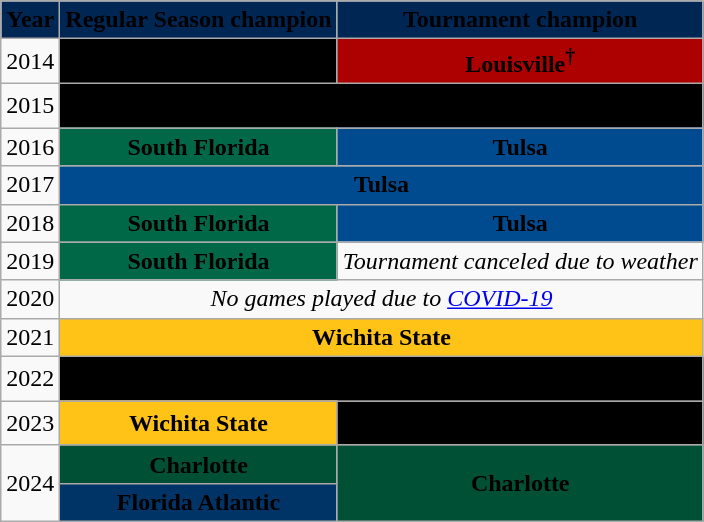<table class="wikitable" style="text-align: center;">
<tr>
<th style="background:#002654;"><span>Year</span></th>
<th style="background:#002654;"><span>Regular Season champion</span></th>
<th style="background:#002654;"><span>Tournament champion</span></th>
</tr>
<tr>
<td>2014</td>
<td style="background:#000000;"><span><strong>UCF<sup>†</sup></strong></span></td>
<td style="background:#AD0000;"><span><strong>Louisville<sup>†</sup></strong></span></td>
</tr>
<tr>
<td>2015</td>
<td colspan="2" style="background:#000000;"><span><strong>UCF<sup>†</sup></strong></span></td>
</tr>
<tr>
<td>2016</td>
<td style="background:#006747;"><span><strong>South Florida</strong></span></td>
<td style="background:#004a8f;"><span><strong>Tulsa</strong></span></td>
</tr>
<tr>
<td>2017</td>
<td colspan="2" style="background:#004a8f;"><span><strong>Tulsa</strong></span></td>
</tr>
<tr>
<td>2018</td>
<td style="background:#006747;"><span><strong>South Florida</strong></span></td>
<td style="background:#004a8f;"><span><strong>Tulsa</strong></span></td>
</tr>
<tr>
<td>2019</td>
<td style="background:#006747;"><span><strong>South Florida</strong></span></td>
<td><em>Tournament canceled due to weather</em></td>
</tr>
<tr>
<td>2020</td>
<td colspan="2"><em>No games played due to <a href='#'>COVID-19</a></em></td>
</tr>
<tr>
<td>2021</td>
<td colspan="2" style="background:#ffc217;"><span><strong>Wichita State</strong></span></td>
</tr>
<tr>
<td>2022</td>
<td colspan="2" style="background:#000000;"><span><strong>UCF<sup>†</sup></strong></span></td>
</tr>
<tr>
<td>2023</td>
<td style="background:#ffc217;"><span><strong>Wichita State</strong></span></td>
<td style="background:#000000;"><span><strong>UCF<sup>†</sup></strong></span></td>
</tr>
<tr>
<td rowspan=2>2024</td>
<td style="background:#005035;"><span><strong>Charlotte</strong></span></td>
<td rowspan=2 style="background:#005035;"><span><strong>Charlotte</strong></span></td>
</tr>
<tr>
<td style="background:#036;"><span><strong>Florida Atlantic<br></strong></span></td>
</tr>
</table>
